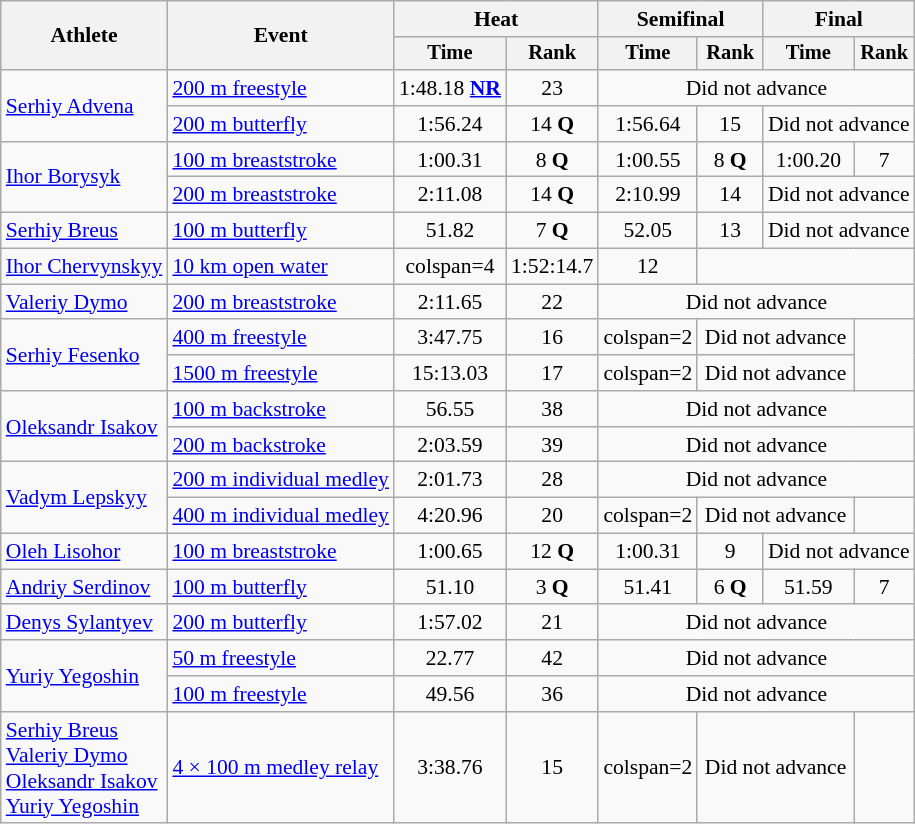<table class=wikitable style="font-size:90%">
<tr>
<th rowspan="2">Athlete</th>
<th rowspan="2">Event</th>
<th colspan="2">Heat</th>
<th colspan="2">Semifinal</th>
<th colspan="2">Final</th>
</tr>
<tr style="font-size:95%">
<th>Time</th>
<th>Rank</th>
<th>Time</th>
<th>Rank</th>
<th>Time</th>
<th>Rank</th>
</tr>
<tr align=center>
<td align=left rowspan=2><a href='#'>Serhiy Advena</a></td>
<td align=left><a href='#'>200 m freestyle</a></td>
<td>1:48.18 <strong><a href='#'>NR</a></strong></td>
<td>23</td>
<td colspan=4>Did not advance</td>
</tr>
<tr align=center>
<td align=left><a href='#'>200 m butterfly</a></td>
<td>1:56.24</td>
<td>14 <strong>Q</strong></td>
<td>1:56.64</td>
<td>15</td>
<td colspan=2>Did not advance</td>
</tr>
<tr align=center>
<td align=left rowspan=2><a href='#'>Ihor Borysyk</a></td>
<td align=left><a href='#'>100 m breaststroke</a></td>
<td>1:00.31</td>
<td>8 <strong>Q</strong></td>
<td>1:00.55</td>
<td>8 <strong>Q</strong></td>
<td>1:00.20</td>
<td>7</td>
</tr>
<tr align=center>
<td align=left><a href='#'>200 m breaststroke</a></td>
<td>2:11.08</td>
<td>14 <strong>Q</strong></td>
<td>2:10.99</td>
<td>14</td>
<td colspan=2>Did not advance</td>
</tr>
<tr align=center>
<td align=left><a href='#'>Serhiy Breus</a></td>
<td align=left><a href='#'>100 m butterfly</a></td>
<td>51.82</td>
<td>7 <strong>Q</strong></td>
<td>52.05</td>
<td>13</td>
<td colspan=2>Did not advance</td>
</tr>
<tr align=center>
<td align=left><a href='#'>Ihor Chervynskyy</a></td>
<td align=left><a href='#'>10 km open water</a></td>
<td>colspan=4 </td>
<td>1:52:14.7</td>
<td>12</td>
</tr>
<tr align=center>
<td align=left><a href='#'>Valeriy Dymo</a></td>
<td align=left><a href='#'>200 m breaststroke</a></td>
<td>2:11.65</td>
<td>22</td>
<td colspan=4>Did not advance</td>
</tr>
<tr align=center>
<td align=left rowspan=2><a href='#'>Serhiy Fesenko</a></td>
<td align=left><a href='#'>400 m freestyle</a></td>
<td>3:47.75</td>
<td>16</td>
<td>colspan=2 </td>
<td colspan=2>Did not advance</td>
</tr>
<tr align=center>
<td align=left><a href='#'>1500 m freestyle</a></td>
<td>15:13.03</td>
<td>17</td>
<td>colspan=2 </td>
<td colspan=2>Did not advance</td>
</tr>
<tr align=center>
<td align=left rowspan=2><a href='#'>Oleksandr Isakov</a></td>
<td align=left><a href='#'>100 m backstroke</a></td>
<td>56.55</td>
<td>38</td>
<td colspan=4>Did not advance</td>
</tr>
<tr align=center>
<td align=left><a href='#'>200 m backstroke</a></td>
<td>2:03.59</td>
<td>39</td>
<td colspan=4>Did not advance</td>
</tr>
<tr align=center>
<td align=left rowspan=2><a href='#'>Vadym Lepskyy</a></td>
<td align=left><a href='#'>200 m individual medley</a></td>
<td>2:01.73</td>
<td>28</td>
<td colspan=4>Did not advance</td>
</tr>
<tr align=center>
<td align=left><a href='#'>400 m individual medley</a></td>
<td>4:20.96</td>
<td>20</td>
<td>colspan=2 </td>
<td colspan=2>Did not advance</td>
</tr>
<tr align=center>
<td align=left><a href='#'>Oleh Lisohor</a></td>
<td align=left><a href='#'>100 m breaststroke</a></td>
<td>1:00.65</td>
<td>12 <strong>Q</strong></td>
<td>1:00.31</td>
<td>9</td>
<td colspan=2>Did not advance</td>
</tr>
<tr align=center>
<td align=left><a href='#'>Andriy Serdinov</a></td>
<td align=left><a href='#'>100 m butterfly</a></td>
<td>51.10</td>
<td>3 <strong>Q</strong></td>
<td>51.41</td>
<td>6 <strong>Q</strong></td>
<td>51.59</td>
<td>7</td>
</tr>
<tr align=center>
<td align=left><a href='#'>Denys Sylantyev</a></td>
<td align=left><a href='#'>200 m butterfly</a></td>
<td>1:57.02</td>
<td>21</td>
<td colspan=4>Did not advance</td>
</tr>
<tr align=center>
<td align=left rowspan=2><a href='#'>Yuriy Yegoshin</a></td>
<td align=left><a href='#'>50 m freestyle</a></td>
<td>22.77</td>
<td>42</td>
<td colspan=4>Did not advance</td>
</tr>
<tr align=center>
<td align=left><a href='#'>100 m freestyle</a></td>
<td>49.56</td>
<td>36</td>
<td colspan=4>Did not advance</td>
</tr>
<tr align=center>
<td align=left><a href='#'>Serhiy Breus</a><br> <a href='#'>Valeriy Dymo</a><br> <a href='#'>Oleksandr Isakov</a> <br> <a href='#'>Yuriy Yegoshin</a></td>
<td align=left><a href='#'>4 × 100 m medley relay</a></td>
<td>3:38.76</td>
<td>15</td>
<td>colspan=2 </td>
<td colspan=2>Did not advance</td>
</tr>
</table>
